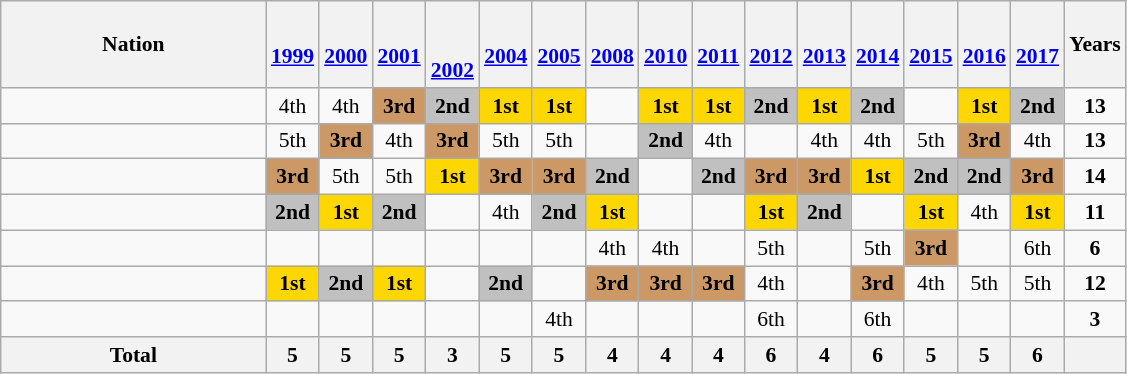<table class="wikitable" style="text-align:center; font-size:90%">
<tr>
<th width=170>Nation</th>
<th><br><a href='#'>1999</a></th>
<th><br><a href='#'>2000</a></th>
<th><br><a href='#'>2001</a></th>
<th><br><br><a href='#'>2002</a></th>
<th><br><a href='#'>2004</a></th>
<th><br><a href='#'>2005</a></th>
<th><br><a href='#'>2008</a></th>
<th><br><a href='#'>2010</a></th>
<th><br><a href='#'>2011</a></th>
<th><br><a href='#'>2012</a></th>
<th><br><a href='#'>2013</a></th>
<th><br><a href='#'>2014</a></th>
<th><br><a href='#'>2015</a></th>
<th><br><a href='#'>2016</a></th>
<th><br><a href='#'>2017</a></th>
<th>Years</th>
</tr>
<tr>
<td align=left></td>
<td>4th</td>
<td>4th</td>
<td bgcolor=#cc9966><strong>3rd</strong></td>
<td bgcolor=silver><strong>2nd</strong></td>
<td bgcolor=gold><strong>1st</strong></td>
<td bgcolor=gold><strong>1st</strong></td>
<td></td>
<td bgcolor=gold><strong>1st</strong></td>
<td bgcolor=gold><strong>1st</strong></td>
<td bgcolor=silver><strong>2nd</strong></td>
<td bgcolor=gold><strong>1st</strong></td>
<td bgcolor=silver><strong>2nd</strong></td>
<td></td>
<td bgcolor=gold><strong>1st</strong></td>
<td bgcolor=silver><strong>2nd</strong></td>
<td><strong>13</strong></td>
</tr>
<tr>
<td align=left></td>
<td>5th</td>
<td bgcolor=#cc9966><strong>3rd</strong></td>
<td>4th</td>
<td bgcolor=#cc9966><strong>3rd</strong></td>
<td>5th</td>
<td>5th</td>
<td></td>
<td bgcolor=silver><strong>2nd</strong></td>
<td>4th</td>
<td></td>
<td>4th</td>
<td>4th</td>
<td>5th</td>
<td bgcolor=#cc9966><strong>3rd</strong></td>
<td>4th</td>
<td><strong>13</strong></td>
</tr>
<tr>
<td align=left></td>
<td bgcolor=#cc9966><strong>3rd</strong></td>
<td>5th</td>
<td>5th</td>
<td bgcolor=gold><strong>1st</strong></td>
<td bgcolor=#cc9966><strong>3rd</strong></td>
<td bgcolor=#cc9966><strong>3rd</strong></td>
<td bgcolor=silver><strong>2nd</strong></td>
<td></td>
<td bgcolor=silver><strong>2nd</strong></td>
<td bgcolor=#cc9966><strong>3rd</strong></td>
<td bgcolor=#cc9966><strong>3rd</strong></td>
<td bgcolor=gold><strong>1st</strong></td>
<td bgcolor=silver><strong>2nd</strong></td>
<td bgcolor=silver><strong>2nd</strong></td>
<td bgcolor=#cc9966><strong>3rd</strong></td>
<td><strong>14</strong></td>
</tr>
<tr>
<td align=left></td>
<td bgcolor=silver><strong>2nd</strong></td>
<td bgcolor=gold><strong>1st</strong></td>
<td bgcolor=silver><strong>2nd</strong></td>
<td></td>
<td>4th</td>
<td bgcolor=silver><strong>2nd</strong></td>
<td bgcolor=gold><strong>1st</strong></td>
<td></td>
<td></td>
<td bgcolor=gold><strong>1st</strong></td>
<td bgcolor=silver><strong>2nd</strong></td>
<td></td>
<td bgcolor=gold><strong>1st</strong></td>
<td>4th</td>
<td bgcolor=gold><strong>1st</strong></td>
<td><strong>11</strong></td>
</tr>
<tr>
<td align=left></td>
<td></td>
<td></td>
<td></td>
<td></td>
<td></td>
<td></td>
<td>4th</td>
<td>4th</td>
<td></td>
<td>5th</td>
<td></td>
<td>5th</td>
<td bgcolor=#cc9966><strong>3rd</strong></td>
<td></td>
<td>6th</td>
<td><strong>6</strong></td>
</tr>
<tr>
<td align=left></td>
<td bgcolor=gold><strong>1st</strong></td>
<td bgcolor=silver><strong>2nd</strong></td>
<td bgcolor=gold><strong>1st</strong></td>
<td></td>
<td bgcolor=silver><strong>2nd</strong></td>
<td></td>
<td bgcolor=#cc9966><strong>3rd</strong></td>
<td bgcolor=#cc9966><strong>3rd</strong></td>
<td bgcolor=#cc9966><strong>3rd</strong></td>
<td>4th</td>
<td></td>
<td bgcolor=#cc9966><strong>3rd</strong></td>
<td>4th</td>
<td>5th</td>
<td>5th</td>
<td><strong>12</strong></td>
</tr>
<tr>
<td align=left></td>
<td></td>
<td></td>
<td></td>
<td></td>
<td></td>
<td>4th</td>
<td></td>
<td></td>
<td></td>
<td>6th</td>
<td></td>
<td>6th</td>
<td></td>
<td></td>
<td></td>
<td><strong>3</strong></td>
</tr>
<tr>
<th>Total</th>
<th>5</th>
<th>5</th>
<th>5</th>
<th>3</th>
<th>5</th>
<th>5</th>
<th>4</th>
<th>4</th>
<th>4</th>
<th>6</th>
<th>4</th>
<th>6</th>
<th>5</th>
<th>5</th>
<th>6</th>
<th></th>
</tr>
</table>
